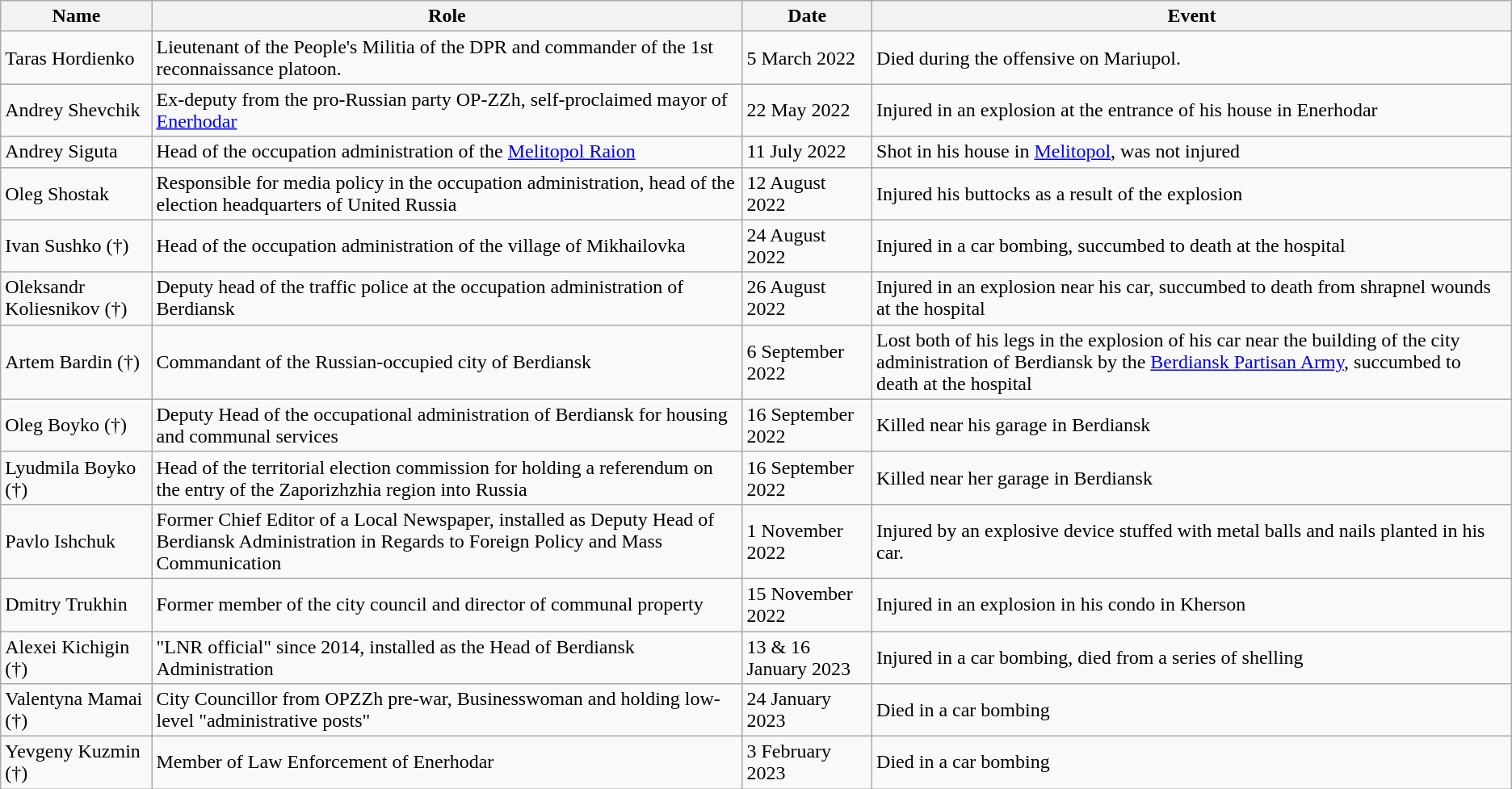<table class="wikitable sortable">
<tr>
<th>Name</th>
<th>Role</th>
<th>Date</th>
<th>Event</th>
</tr>
<tr>
<td>Taras Hordienko</td>
<td>Lieutenant of the People's Militia of the DPR and commander of the 1st reconnaissance platoon.</td>
<td>5 March 2022</td>
<td>Died during the offensive on Mariupol.<br></td>
</tr>
<tr>
<td>Andrey Shevchik</td>
<td>Ex-deputy from the pro-Russian party OP-ZZh, self-proclaimed mayor of <a href='#'>Enerhodar</a></td>
<td>22 May 2022</td>
<td>Injured in an explosion at the entrance of his house in Enerhodar</td>
</tr>
<tr>
<td>Andrey Siguta</td>
<td>Head of the occupation administration of the <a href='#'>Melitopol Raion</a></td>
<td>11 July 2022</td>
<td>Shot in his house in <a href='#'>Melitopol</a>, was not injured </td>
</tr>
<tr>
<td>Oleg Shostak</td>
<td>Responsible for media policy in the occupation administration, head of the election headquarters of United Russia</td>
<td>12 August 2022</td>
<td>Injured his buttocks as a result of the explosion</td>
</tr>
<tr>
<td>Ivan Sushko (†)</td>
<td>Head of the occupation administration of the village of Mikhailovka</td>
<td>24 August 2022</td>
<td>Injured in a car bombing, succumbed to death at the hospital</td>
</tr>
<tr>
<td>Oleksandr Koliesnikov (†)</td>
<td>Deputy head of the traffic police at the occupation administration of Berdiansk</td>
<td>26 August 2022</td>
<td>Injured in an explosion near his car, succumbed to death from shrapnel wounds at the hospital</td>
</tr>
<tr>
<td>Artem Bardin (†)</td>
<td>Commandant of the Russian-occupied city of Berdiansk</td>
<td>6 September 2022</td>
<td>Lost both of his legs in the explosion of his car near the building of the city administration of Berdiansk by the <a href='#'>Berdiansk Partisan Army</a>, succumbed to death at the hospital</td>
</tr>
<tr>
<td>Oleg Boyko (†)</td>
<td>Deputy Head of the occupational administration of Berdiansk for housing and communal services</td>
<td>16 September 2022</td>
<td>Killed near his garage in Berdiansk</td>
</tr>
<tr>
<td>Lyudmila Boyko (†)</td>
<td>Head of the territorial election commission for holding a referendum on the entry of the Zaporizhzhia region into Russia</td>
<td>16 September 2022</td>
<td>Killed near her garage in Berdiansk</td>
</tr>
<tr>
<td>Pavlo Ishchuk</td>
<td>Former Chief Editor of a Local Newspaper, installed as Deputy Head of Berdiansk Administration in Regards to Foreign Policy and Mass Communication</td>
<td>1 November 2022</td>
<td>Injured by an explosive device stuffed with metal balls and nails planted in his car.</td>
</tr>
<tr>
<td>Dmitry Trukhin</td>
<td>Former member of the city council and director of communal property</td>
<td>15 November 2022</td>
<td>Injured in an explosion in his condo in Kherson</td>
</tr>
<tr>
<td>Alexei Kichigin  (†)</td>
<td>"LNR official" since 2014, installed as the Head of Berdiansk Administration</td>
<td>13 & 16 January 2023</td>
<td>Injured in a car bombing, died from a series of shelling</td>
</tr>
<tr>
<td>Valentyna Mamai (†)</td>
<td>City Councillor from OPZZh pre-war, Businesswoman and holding low-level "administrative posts"</td>
<td>24 January 2023</td>
<td>Died in a car bombing</td>
</tr>
<tr>
<td>Yevgeny Kuzmin (†)</td>
<td>Member of Law Enforcement of Enerhodar</td>
<td>3 February 2023</td>
<td>Died in a car bombing</td>
</tr>
</table>
